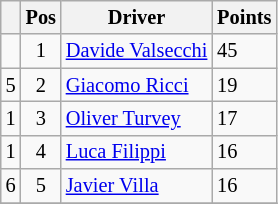<table class="wikitable" style="font-size: 85%;">
<tr>
<th></th>
<th>Pos</th>
<th>Driver</th>
<th>Points</th>
</tr>
<tr>
<td align="left"></td>
<td align="center">1</td>
<td> <a href='#'>Davide Valsecchi</a></td>
<td>45</td>
</tr>
<tr>
<td align="left"> 5</td>
<td align="center">2</td>
<td> <a href='#'>Giacomo Ricci</a></td>
<td>19</td>
</tr>
<tr>
<td align="left"> 1</td>
<td align="center">3</td>
<td> <a href='#'>Oliver Turvey</a></td>
<td>17</td>
</tr>
<tr>
<td align="left"> 1</td>
<td align="center">4</td>
<td> <a href='#'>Luca Filippi</a></td>
<td>16</td>
</tr>
<tr>
<td align="left"> 6</td>
<td align="center">5</td>
<td> <a href='#'>Javier Villa</a></td>
<td>16</td>
</tr>
<tr>
</tr>
</table>
